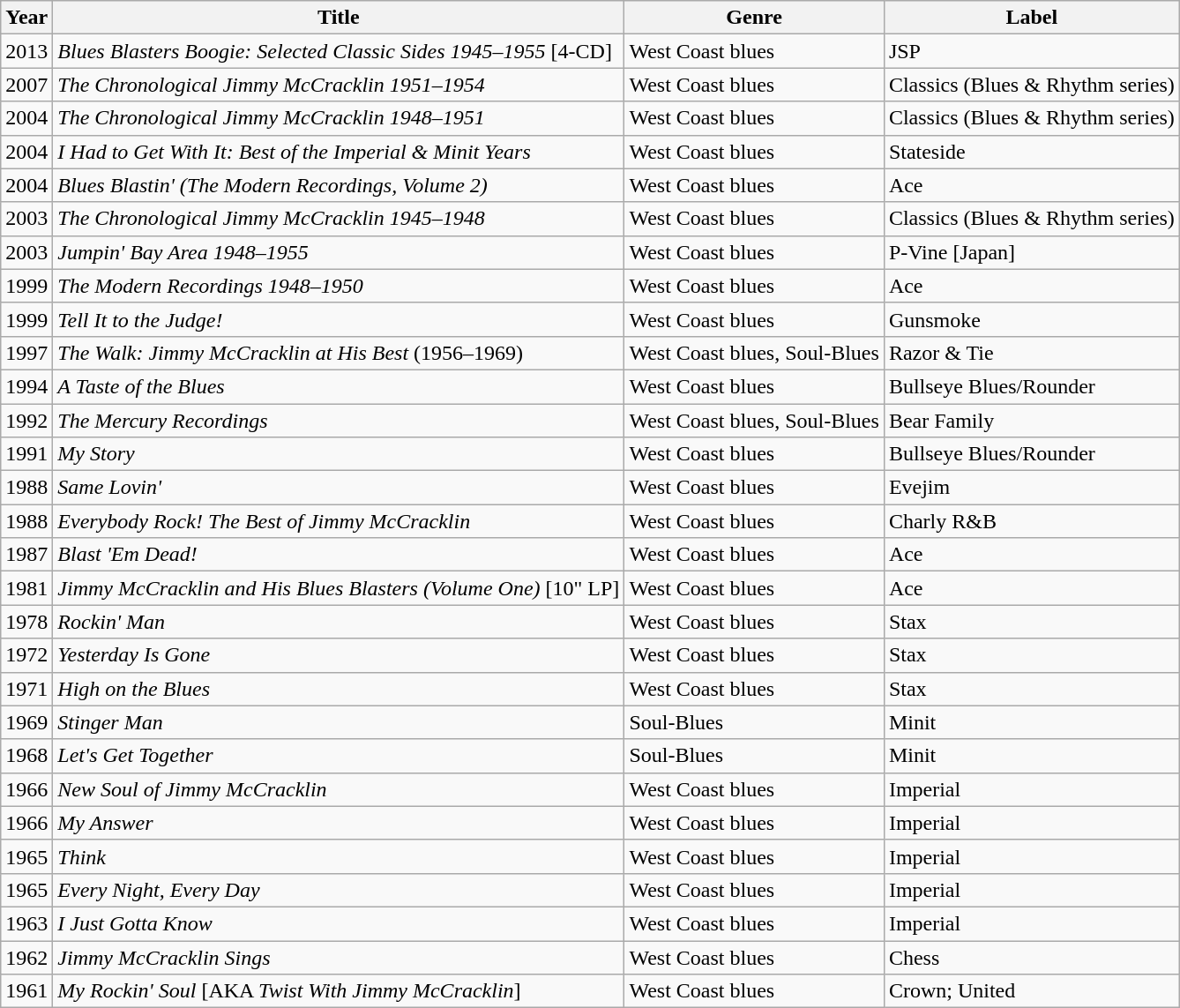<table class="wikitable">
<tr>
<th>Year</th>
<th>Title</th>
<th>Genre</th>
<th>Label</th>
</tr>
<tr>
<td>2013</td>
<td><em>Blues Blasters Boogie: Selected Classic Sides 1945–1955</em> [4-CD]</td>
<td>West Coast blues</td>
<td>JSP</td>
</tr>
<tr>
<td>2007</td>
<td><em>The Chronological Jimmy McCracklin 1951–1954</em></td>
<td>West Coast blues</td>
<td>Classics (Blues & Rhythm series)</td>
</tr>
<tr>
<td>2004</td>
<td><em>The Chronological Jimmy McCracklin 1948–1951</em></td>
<td>West Coast blues</td>
<td>Classics (Blues & Rhythm series)</td>
</tr>
<tr>
<td>2004</td>
<td><em>I Had to Get With It: Best of the Imperial & Minit Years</em></td>
<td>West Coast blues</td>
<td>Stateside</td>
</tr>
<tr>
<td>2004</td>
<td><em>Blues Blastin' (The Modern Recordings, Volume 2)</em></td>
<td>West Coast blues</td>
<td>Ace</td>
</tr>
<tr>
<td>2003</td>
<td><em>The Chronological Jimmy McCracklin 1945–1948</em></td>
<td>West Coast blues</td>
<td>Classics (Blues & Rhythm series)</td>
</tr>
<tr>
<td>2003</td>
<td><em>Jumpin' Bay Area 1948–1955</em></td>
<td>West Coast blues</td>
<td>P-Vine [Japan]</td>
</tr>
<tr>
<td>1999</td>
<td><em>The Modern Recordings 1948–1950</em></td>
<td>West Coast blues</td>
<td>Ace</td>
</tr>
<tr>
<td>1999</td>
<td><em>Tell It to the Judge!</em></td>
<td>West Coast blues</td>
<td>Gunsmoke</td>
</tr>
<tr>
<td>1997</td>
<td><em>The Walk: Jimmy McCracklin at His Best</em> (1956–1969)</td>
<td>West Coast blues, Soul-Blues</td>
<td>Razor & Tie</td>
</tr>
<tr>
<td>1994</td>
<td><em>A Taste of the Blues</em></td>
<td>West Coast blues</td>
<td>Bullseye Blues/Rounder</td>
</tr>
<tr>
<td>1992</td>
<td><em>The Mercury Recordings</em></td>
<td>West Coast blues, Soul-Blues</td>
<td>Bear Family</td>
</tr>
<tr>
<td>1991</td>
<td><em>My Story</em></td>
<td>West Coast blues</td>
<td>Bullseye Blues/Rounder</td>
</tr>
<tr>
<td>1988</td>
<td><em>Same Lovin' </em></td>
<td>West Coast blues</td>
<td>Evejim</td>
</tr>
<tr>
<td>1988</td>
<td><em>Everybody Rock! The Best of Jimmy McCracklin</em></td>
<td>West Coast blues</td>
<td>Charly R&B</td>
</tr>
<tr>
<td>1987</td>
<td><em>Blast 'Em Dead!</em></td>
<td>West Coast blues</td>
<td>Ace</td>
</tr>
<tr>
<td>1981</td>
<td><em>Jimmy McCracklin and His Blues Blasters (Volume One)</em> [10" LP]</td>
<td>West Coast blues</td>
<td>Ace</td>
</tr>
<tr>
<td>1978</td>
<td><em>Rockin' Man</em></td>
<td>West Coast blues</td>
<td>Stax</td>
</tr>
<tr>
<td>1972</td>
<td><em>Yesterday Is Gone</em></td>
<td>West Coast blues</td>
<td>Stax</td>
</tr>
<tr>
<td>1971</td>
<td><em>High on the Blues</em></td>
<td>West Coast blues</td>
<td>Stax</td>
</tr>
<tr>
<td>1969</td>
<td><em>Stinger Man</em></td>
<td>Soul-Blues</td>
<td>Minit</td>
</tr>
<tr>
<td>1968</td>
<td><em>Let's Get Together</em></td>
<td>Soul-Blues</td>
<td>Minit</td>
</tr>
<tr>
<td>1966</td>
<td><em>New Soul of Jimmy McCracklin</em></td>
<td>West Coast blues</td>
<td>Imperial</td>
</tr>
<tr>
<td>1966</td>
<td><em>My Answer</em></td>
<td>West Coast blues</td>
<td>Imperial</td>
</tr>
<tr>
<td>1965</td>
<td><em>Think</em></td>
<td>West Coast blues</td>
<td>Imperial</td>
</tr>
<tr>
<td>1965</td>
<td><em>Every Night, Every Day</em></td>
<td>West Coast blues</td>
<td>Imperial</td>
</tr>
<tr>
<td>1963</td>
<td><em>I Just Gotta Know</em></td>
<td>West Coast blues</td>
<td>Imperial</td>
</tr>
<tr>
<td>1962</td>
<td><em>Jimmy McCracklin Sings</em></td>
<td>West Coast blues</td>
<td>Chess</td>
</tr>
<tr>
<td>1961</td>
<td><em>My Rockin' Soul</em> [AKA <em>Twist With Jimmy McCracklin</em>]</td>
<td>West Coast blues</td>
<td>Crown; United</td>
</tr>
</table>
